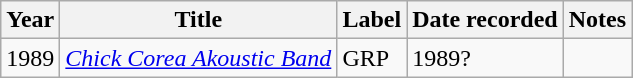<table class="wikitable sortable">
<tr>
<th>Year</th>
<th>Title</th>
<th>Label</th>
<th>Date recorded</th>
<th>Notes</th>
</tr>
<tr>
<td>1989</td>
<td><em><a href='#'>Chick Corea Akoustic Band</a></em></td>
<td>GRP</td>
<td>1989?</td>
<td></td>
</tr>
</table>
